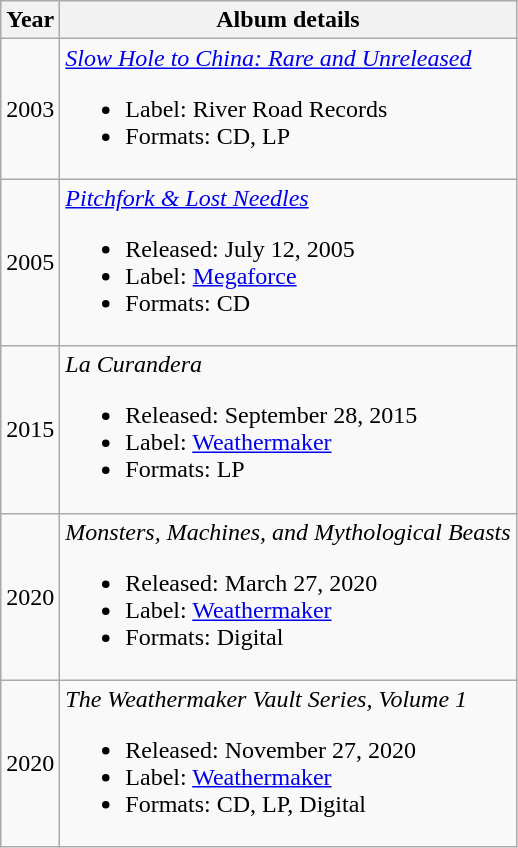<table class="wikitable" border="1">
<tr>
<th>Year</th>
<th>Album details</th>
</tr>
<tr>
<td align="center">2003</td>
<td><em><a href='#'>Slow Hole to China: Rare and Unreleased</a></em><br><ul><li>Label: River Road Records</li><li>Formats: CD, LP</li></ul></td>
</tr>
<tr>
<td align="center">2005</td>
<td><em><a href='#'>Pitchfork & Lost Needles</a></em><br><ul><li>Released: July 12, 2005</li><li>Label: <a href='#'>Megaforce</a></li><li>Formats: CD</li></ul></td>
</tr>
<tr>
<td>2015</td>
<td><em>La Curandera</em><br><ul><li>Released: September 28, 2015</li><li>Label: <a href='#'>Weathermaker</a></li><li>Formats: LP</li></ul></td>
</tr>
<tr>
<td>2020</td>
<td><em>Monsters, Machines, and Mythological Beasts</em><br><ul><li>Released: March 27, 2020</li><li>Label: <a href='#'>Weathermaker</a></li><li>Formats: Digital</li></ul></td>
</tr>
<tr>
<td>2020</td>
<td><em>The Weathermaker Vault Series, Volume 1</em><br><ul><li>Released: November 27, 2020</li><li>Label: <a href='#'>Weathermaker</a></li><li>Formats: CD, LP, Digital</li></ul></td>
</tr>
</table>
